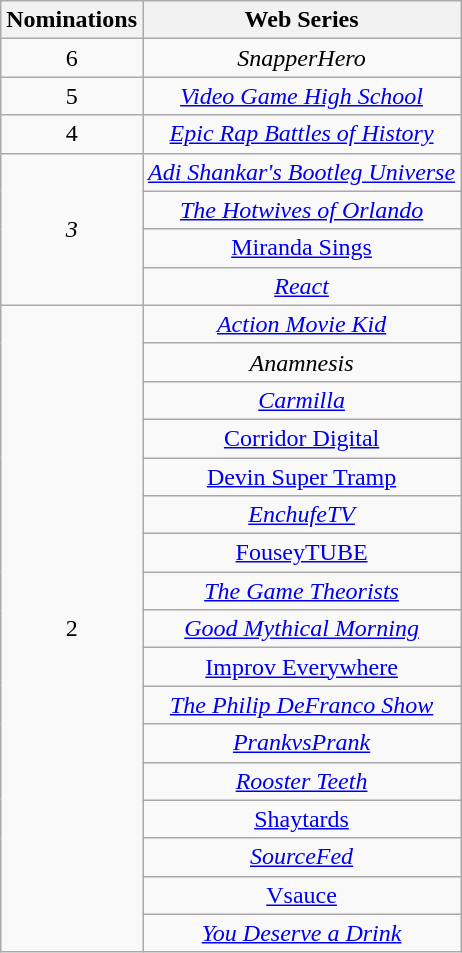<table class="wikitable plainrowheaders" style="text-align:center;">
<tr>
<th scope="col" style="width:55px;">Nominations</th>
<th scope="col" style="text-align:center;">Web Series</th>
</tr>
<tr>
<td>6</td>
<td><em>SnapperHero</em></td>
</tr>
<tr>
<td>5</td>
<td><em><a href='#'>Video Game High School</a></em></td>
</tr>
<tr>
<td>4</td>
<td><em><a href='#'>Epic Rap Battles of History</a></em></td>
</tr>
<tr>
<td rowspan="4"><em>3</em></td>
<td><em><a href='#'>Adi Shankar's Bootleg Universe</a></em></td>
</tr>
<tr>
<td><em><a href='#'>The Hotwives of Orlando</a></em></td>
</tr>
<tr>
<td><a href='#'>Miranda Sings</a></td>
</tr>
<tr>
<td><a href='#'><em>React</em></a></td>
</tr>
<tr>
<td rowspan="17">2</td>
<td><em><a href='#'>Action Movie Kid</a></em></td>
</tr>
<tr>
<td><em>Anamnesis</em></td>
</tr>
<tr>
<td><a href='#'><em>Carmilla</em></a></td>
</tr>
<tr>
<td><a href='#'>Corridor Digital</a></td>
</tr>
<tr>
<td><a href='#'>Devin Super Tramp</a></td>
</tr>
<tr>
<td><a href='#'><em>EnchufeTV</em></a></td>
</tr>
<tr>
<td><a href='#'>FouseyTUBE</a></td>
</tr>
<tr>
<td><em><a href='#'>The Game Theorists</a></em></td>
</tr>
<tr>
<td><em><a href='#'>Good Mythical Morning</a></em></td>
</tr>
<tr>
<td><a href='#'>Improv Everywhere</a></td>
</tr>
<tr>
<td><em><a href='#'>The Philip DeFranco Show</a></em></td>
</tr>
<tr>
<td><em><a href='#'>PrankvsPrank</a></em></td>
</tr>
<tr>
<td><em><a href='#'>Rooster Teeth</a></em></td>
</tr>
<tr>
<td><a href='#'>Shaytards</a></td>
</tr>
<tr>
<td><em><a href='#'>SourceFed</a></em></td>
</tr>
<tr>
<td><a href='#'>Vsauce</a></td>
</tr>
<tr>
<td><em><a href='#'>You Deserve a Drink</a></em></td>
</tr>
</table>
